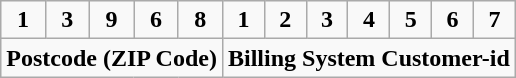<table class="wikitable" style="text-align:center">
<tr>
<td><strong>1</strong></td>
<td><strong>3</strong></td>
<td><strong>9</strong></td>
<td><strong>6</strong></td>
<td><strong>8</strong></td>
<td><strong>1</strong></td>
<td><strong>2</strong></td>
<td><strong>3</strong></td>
<td><strong>4</strong></td>
<td><strong>5</strong></td>
<td><strong>6</strong></td>
<td><strong>7</strong></td>
</tr>
<tr>
<td colspan="5"><strong>Postcode (ZIP Code)</strong></td>
<td colspan="7"><strong>Billing System Customer-id</strong></td>
</tr>
</table>
